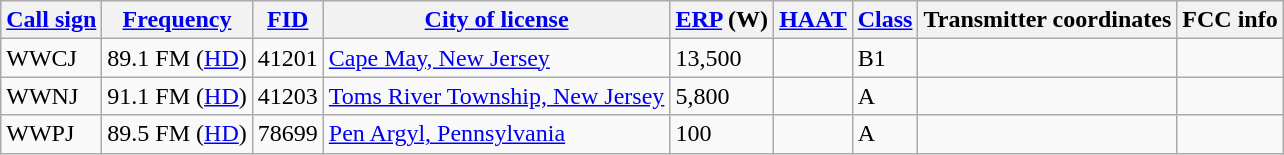<table class="wikitable sortable">
<tr>
<th><a href='#'>Call sign</a></th>
<th data-sort-type="number"><a href='#'>Frequency</a></th>
<th data-sort-type="number"><a href='#'>FID</a></th>
<th><a href='#'>City of license</a></th>
<th data-sort-type="number"><a href='#'>ERP</a> (W)</th>
<th data-sort-type="number"><a href='#'>HAAT</a></th>
<th><a href='#'>Class</a></th>
<th class="unsortable">Transmitter coordinates</th>
<th class="unsortable">FCC info</th>
</tr>
<tr>
<td>WWCJ</td>
<td>89.1 FM (<a href='#'>HD</a>)</td>
<td>41201</td>
<td><a href='#'>Cape May, New Jersey</a></td>
<td>13,500</td>
<td></td>
<td>B1</td>
<td></td>
<td></td>
</tr>
<tr>
<td>WWNJ</td>
<td>91.1 FM (<a href='#'>HD</a>)</td>
<td>41203</td>
<td><a href='#'>Toms River Township, New Jersey</a></td>
<td>5,800</td>
<td></td>
<td>A</td>
<td></td>
<td></td>
</tr>
<tr>
<td>WWPJ</td>
<td>89.5 FM (<a href='#'>HD</a>)</td>
<td>78699</td>
<td><a href='#'>Pen Argyl, Pennsylvania</a></td>
<td>100</td>
<td></td>
<td>A</td>
<td></td>
<td></td>
</tr>
</table>
